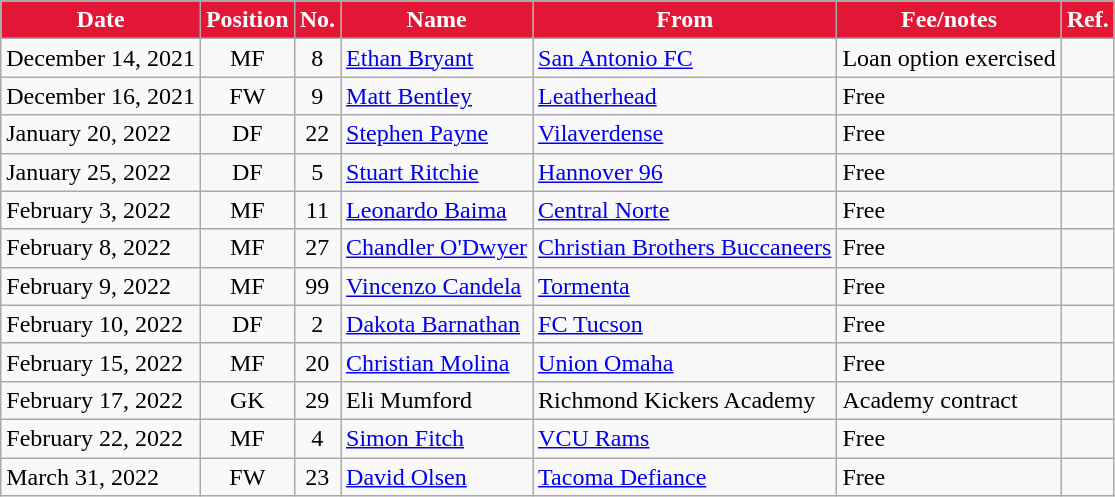<table class="wikitable" style="text-align:center">
<tr>
<th style="background:#E31735; color:#FFFFFF;">Date</th>
<th style="background:#E31735; color:#FFFFFF;">Position</th>
<th style="background:#E31735; color:#FFFFFF;">No.</th>
<th style="background:#E31735; color:#FFFFFF;">Name</th>
<th style="background:#E31735; color:#FFFFFF;">From</th>
<th style="background:#E31735; color:#FFFFFF;">Fee/notes</th>
<th style="background:#E31735; color:#FFFFFF;">Ref.</th>
</tr>
<tr>
<td align="left">December 14, 2021</td>
<td>MF</td>
<td>8</td>
<td align="left"> <a href='#'>Ethan Bryant</a></td>
<td align="left"> <a href='#'>San Antonio FC</a></td>
<td align="left">Loan option exercised</td>
<td></td>
</tr>
<tr>
<td align="left">December 16, 2021</td>
<td>FW</td>
<td>9</td>
<td align="left"> <a href='#'>Matt Bentley</a></td>
<td align="left"> <a href='#'>Leatherhead</a></td>
<td align="left">Free</td>
<td></td>
</tr>
<tr>
<td align="left">January 20, 2022</td>
<td>DF</td>
<td>22</td>
<td align="left"> <a href='#'>Stephen Payne</a></td>
<td align="left"> <a href='#'>Vilaverdense</a></td>
<td align="left">Free</td>
<td></td>
</tr>
<tr>
<td align="left">January 25, 2022</td>
<td>DF</td>
<td>5</td>
<td align="left"> <a href='#'>Stuart Ritchie</a></td>
<td align="left"> <a href='#'>Hannover 96</a></td>
<td align="left">Free</td>
<td></td>
</tr>
<tr>
<td align="left">February 3, 2022</td>
<td>MF</td>
<td>11</td>
<td align="left"> <a href='#'>Leonardo Baima</a></td>
<td align="left"> <a href='#'>Central Norte</a></td>
<td align="left">Free</td>
<td></td>
</tr>
<tr>
<td align="left">February 8, 2022</td>
<td>MF</td>
<td>27</td>
<td align="left"> <a href='#'>Chandler O'Dwyer</a></td>
<td align="left"> <a href='#'>Christian Brothers Buccaneers</a></td>
<td align="left">Free</td>
<td></td>
</tr>
<tr>
<td align="left">February 9, 2022</td>
<td>MF</td>
<td>99</td>
<td align="left"> <a href='#'>Vincenzo Candela</a></td>
<td align="left"> <a href='#'>Tormenta</a></td>
<td align="left">Free</td>
<td></td>
</tr>
<tr>
<td align="left">February 10, 2022</td>
<td>DF</td>
<td>2</td>
<td align="left"> <a href='#'>Dakota Barnathan</a></td>
<td align="left"> <a href='#'>FC Tucson</a></td>
<td align="left">Free</td>
<td></td>
</tr>
<tr>
<td align="left">February 15, 2022</td>
<td>MF</td>
<td>20</td>
<td align="left"> <a href='#'>Christian Molina</a></td>
<td align="left"> <a href='#'>Union Omaha</a></td>
<td align="left">Free</td>
<td></td>
</tr>
<tr>
<td align="left">February 17, 2022</td>
<td>GK</td>
<td>29</td>
<td align="left"> Eli Mumford</td>
<td align="left"> Richmond Kickers Academy</td>
<td align="left">Academy contract</td>
<td></td>
</tr>
<tr>
<td align="left">February 22, 2022</td>
<td>MF</td>
<td>4</td>
<td align="left"> <a href='#'>Simon Fitch</a></td>
<td align="left"> <a href='#'>VCU Rams</a></td>
<td align="left">Free</td>
<td></td>
</tr>
<tr>
<td align="left">March 31, 2022</td>
<td>FW</td>
<td>23</td>
<td align="left"> <a href='#'>David Olsen</a></td>
<td align="left"> <a href='#'>Tacoma Defiance</a></td>
<td align="left">Free</td>
<td></td>
</tr>
</table>
